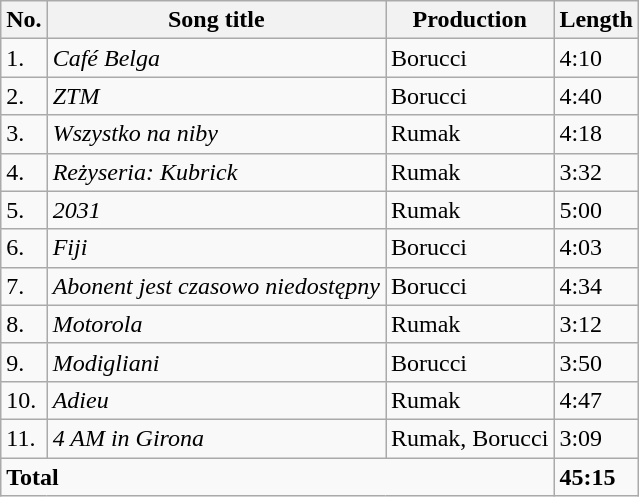<table class="wikitable">
<tr>
<th>No.</th>
<th>Song title</th>
<th>Production</th>
<th>Length</th>
</tr>
<tr>
<td>1.</td>
<td><em>Café Belga</em></td>
<td>Borucci</td>
<td>4:10</td>
</tr>
<tr>
<td>2.</td>
<td><em>ZTM</em></td>
<td>Borucci</td>
<td>4:40</td>
</tr>
<tr>
<td>3.</td>
<td><em>Wszystko na niby</em></td>
<td>Rumak</td>
<td>4:18</td>
</tr>
<tr>
<td>4.</td>
<td><em>Reżyseria: Kubrick</em></td>
<td>Rumak</td>
<td>3:32</td>
</tr>
<tr>
<td>5.</td>
<td><em>2031</em></td>
<td>Rumak</td>
<td>5:00</td>
</tr>
<tr>
<td>6.</td>
<td><em>Fiji</em></td>
<td>Borucci</td>
<td>4:03</td>
</tr>
<tr>
<td>7.</td>
<td><em>Abonent jest czasowo niedostępny</em></td>
<td>Borucci</td>
<td>4:34</td>
</tr>
<tr>
<td>8.</td>
<td><em>Motorola</em></td>
<td>Rumak</td>
<td>3:12</td>
</tr>
<tr>
<td>9.</td>
<td><em>Modigliani</em></td>
<td>Borucci</td>
<td>3:50</td>
</tr>
<tr>
<td>10.</td>
<td><em>Adieu</em></td>
<td>Rumak</td>
<td>4:47</td>
</tr>
<tr>
<td>11.</td>
<td><em>4 AM in Girona</em></td>
<td>Rumak, Borucci</td>
<td>3:09</td>
</tr>
<tr>
<td colspan="3"><strong>Total</strong></td>
<td><strong>45:15</strong></td>
</tr>
</table>
